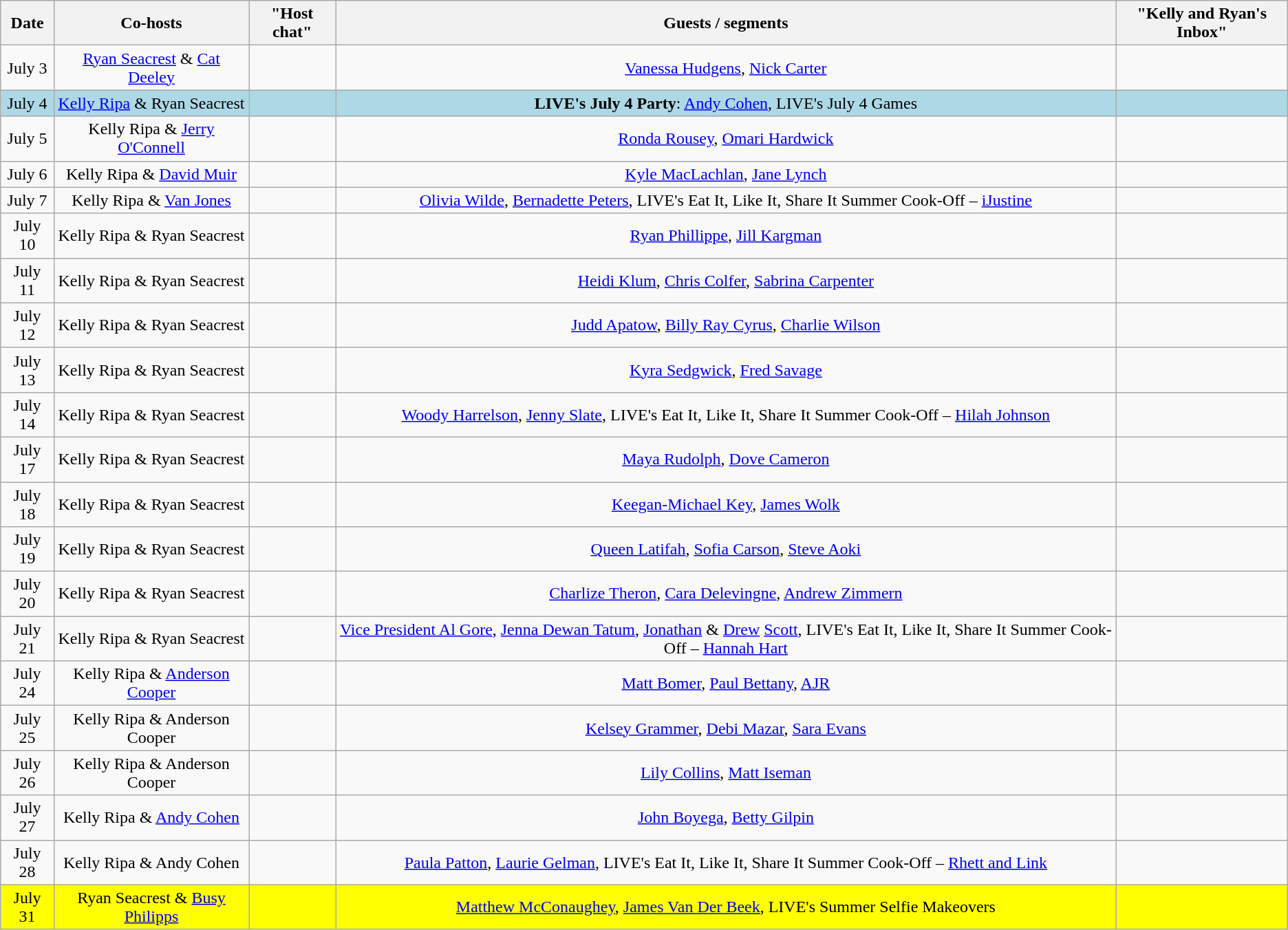<table class="wikitable sortable" style="text-align:center;">
<tr>
<th>Date</th>
<th>Co-hosts</th>
<th>"Host chat"</th>
<th>Guests / segments</th>
<th>"Kelly and Ryan's Inbox"</th>
</tr>
<tr>
<td>July 3</td>
<td><a href='#'>Ryan Seacrest</a> & <a href='#'>Cat Deeley</a></td>
<td></td>
<td><a href='#'>Vanessa Hudgens</a>, <a href='#'>Nick Carter</a></td>
<td></td>
</tr>
<tr style="background:lightblue;">
<td>July 4</td>
<td><a href='#'>Kelly Ripa</a> & Ryan Seacrest</td>
<td></td>
<td><strong>LIVE's July 4 Party</strong>: <a href='#'>Andy Cohen</a>, LIVE's July 4 Games</td>
<td></td>
</tr>
<tr>
<td>July 5</td>
<td>Kelly Ripa & <a href='#'>Jerry O'Connell</a></td>
<td></td>
<td><a href='#'>Ronda Rousey</a>, <a href='#'>Omari Hardwick</a></td>
<td></td>
</tr>
<tr>
<td>July 6</td>
<td>Kelly Ripa & <a href='#'>David Muir</a></td>
<td></td>
<td><a href='#'>Kyle MacLachlan</a>, <a href='#'>Jane Lynch</a></td>
<td></td>
</tr>
<tr>
<td>July 7</td>
<td>Kelly Ripa & <a href='#'>Van Jones</a></td>
<td></td>
<td><a href='#'>Olivia Wilde</a>, <a href='#'>Bernadette Peters</a>, LIVE's Eat It, Like It, Share It Summer Cook-Off – <a href='#'>iJustine</a></td>
<td></td>
</tr>
<tr>
<td>July 10</td>
<td>Kelly Ripa & Ryan Seacrest</td>
<td></td>
<td><a href='#'>Ryan Phillippe</a>, <a href='#'>Jill Kargman</a></td>
<td></td>
</tr>
<tr>
<td>July 11</td>
<td>Kelly Ripa & Ryan Seacrest</td>
<td></td>
<td><a href='#'>Heidi Klum</a>, <a href='#'>Chris Colfer</a>, <a href='#'>Sabrina Carpenter</a></td>
<td></td>
</tr>
<tr>
<td>July 12</td>
<td>Kelly Ripa & Ryan Seacrest</td>
<td></td>
<td><a href='#'>Judd Apatow</a>, <a href='#'>Billy Ray Cyrus</a>, <a href='#'>Charlie Wilson</a></td>
<td></td>
</tr>
<tr>
<td>July 13</td>
<td>Kelly Ripa & Ryan Seacrest</td>
<td></td>
<td><a href='#'>Kyra Sedgwick</a>, <a href='#'>Fred Savage</a></td>
<td></td>
</tr>
<tr>
<td>July 14</td>
<td>Kelly Ripa & Ryan Seacrest</td>
<td></td>
<td><a href='#'>Woody Harrelson</a>, <a href='#'>Jenny Slate</a>, LIVE's Eat It, Like It, Share It Summer Cook-Off – <a href='#'>Hilah Johnson</a></td>
<td></td>
</tr>
<tr>
<td>July 17</td>
<td>Kelly Ripa & Ryan Seacrest</td>
<td></td>
<td><a href='#'>Maya Rudolph</a>, <a href='#'>Dove Cameron</a></td>
<td></td>
</tr>
<tr>
<td>July 18</td>
<td>Kelly Ripa & Ryan Seacrest</td>
<td></td>
<td><a href='#'>Keegan-Michael Key</a>, <a href='#'>James Wolk</a></td>
<td></td>
</tr>
<tr>
<td>July 19</td>
<td>Kelly Ripa & Ryan Seacrest</td>
<td></td>
<td><a href='#'>Queen Latifah</a>, <a href='#'>Sofia Carson</a>, <a href='#'>Steve Aoki</a></td>
<td></td>
</tr>
<tr>
<td>July 20</td>
<td>Kelly Ripa & Ryan Seacrest</td>
<td></td>
<td><a href='#'>Charlize Theron</a>, <a href='#'>Cara Delevingne</a>, <a href='#'>Andrew Zimmern</a></td>
<td></td>
</tr>
<tr>
<td>July 21</td>
<td>Kelly Ripa & Ryan Seacrest</td>
<td></td>
<td><a href='#'>Vice President Al Gore</a>, <a href='#'>Jenna Dewan Tatum</a>, <a href='#'>Jonathan</a> & <a href='#'>Drew</a> <a href='#'>Scott</a>, LIVE's Eat It, Like It, Share It Summer Cook-Off – <a href='#'>Hannah Hart</a></td>
<td></td>
</tr>
<tr>
<td>July 24</td>
<td>Kelly Ripa & <a href='#'>Anderson Cooper</a></td>
<td></td>
<td><a href='#'>Matt Bomer</a>, <a href='#'>Paul Bettany</a>, <a href='#'>AJR</a></td>
<td></td>
</tr>
<tr>
<td>July 25</td>
<td>Kelly Ripa & Anderson Cooper</td>
<td></td>
<td><a href='#'>Kelsey Grammer</a>, <a href='#'>Debi Mazar</a>, <a href='#'>Sara Evans</a></td>
<td></td>
</tr>
<tr>
<td>July 26</td>
<td>Kelly Ripa & Anderson Cooper</td>
<td></td>
<td><a href='#'>Lily Collins</a>, <a href='#'>Matt Iseman</a></td>
<td></td>
</tr>
<tr>
<td>July 27</td>
<td>Kelly Ripa & <a href='#'>Andy Cohen</a></td>
<td></td>
<td><a href='#'>John Boyega</a>, <a href='#'>Betty Gilpin</a></td>
<td></td>
</tr>
<tr>
<td>July 28</td>
<td>Kelly Ripa & Andy Cohen</td>
<td></td>
<td><a href='#'>Paula Patton</a>, <a href='#'>Laurie Gelman</a>, LIVE's Eat It, Like It, Share It Summer Cook-Off – <a href='#'>Rhett and Link</a></td>
<td></td>
</tr>
<tr style="background:yellow;">
<td>July 31</td>
<td>Ryan Seacrest & <a href='#'>Busy Philipps</a></td>
<td></td>
<td><a href='#'>Matthew McConaughey</a>, <a href='#'>James Van Der Beek</a>, LIVE's Summer Selfie Makeovers</td>
<td></td>
</tr>
</table>
